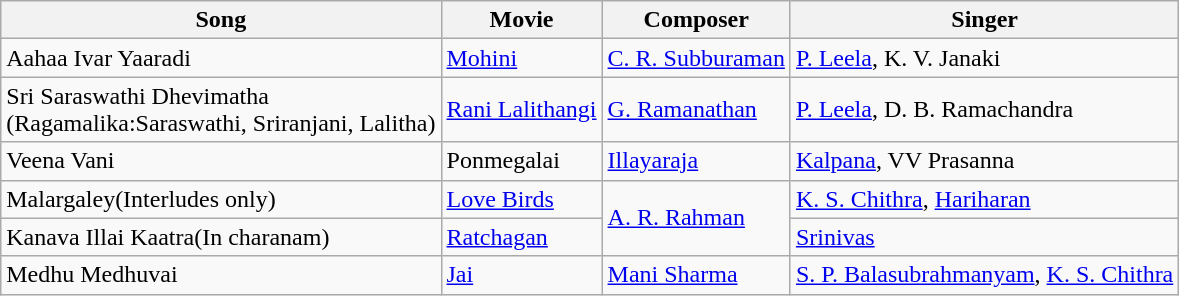<table class="wikitable">
<tr>
<th>Song</th>
<th>Movie</th>
<th>Composer</th>
<th>Singer</th>
</tr>
<tr>
<td>Aahaa Ivar Yaaradi</td>
<td><a href='#'>Mohini</a></td>
<td><a href='#'>C. R. Subburaman</a></td>
<td><a href='#'>P. Leela</a>, K. V. Janaki</td>
</tr>
<tr>
<td>Sri Saraswathi Dhevimatha<br>(Ragamalika:Saraswathi, Sriranjani, Lalitha)</td>
<td><a href='#'>Rani Lalithangi</a></td>
<td><a href='#'>G. Ramanathan</a></td>
<td><a href='#'>P. Leela</a>, D. B. Ramachandra</td>
</tr>
<tr>
<td>Veena Vani</td>
<td>Ponmegalai</td>
<td><a href='#'>Illayaraja</a></td>
<td><a href='#'>Kalpana</a>, VV Prasanna</td>
</tr>
<tr>
<td>Malargaley(Interludes only)</td>
<td><a href='#'>Love Birds</a></td>
<td rowspan=2><a href='#'>A. R. Rahman</a></td>
<td><a href='#'>K. S. Chithra</a>, <a href='#'>Hariharan</a></td>
</tr>
<tr>
<td>Kanava Illai Kaatra(In charanam)</td>
<td><a href='#'>Ratchagan</a></td>
<td><a href='#'>Srinivas</a></td>
</tr>
<tr>
<td>Medhu Medhuvai</td>
<td><a href='#'>Jai</a></td>
<td><a href='#'>Mani Sharma</a></td>
<td><a href='#'>S. P. Balasubrahmanyam</a>, <a href='#'>K. S. Chithra</a></td>
</tr>
</table>
